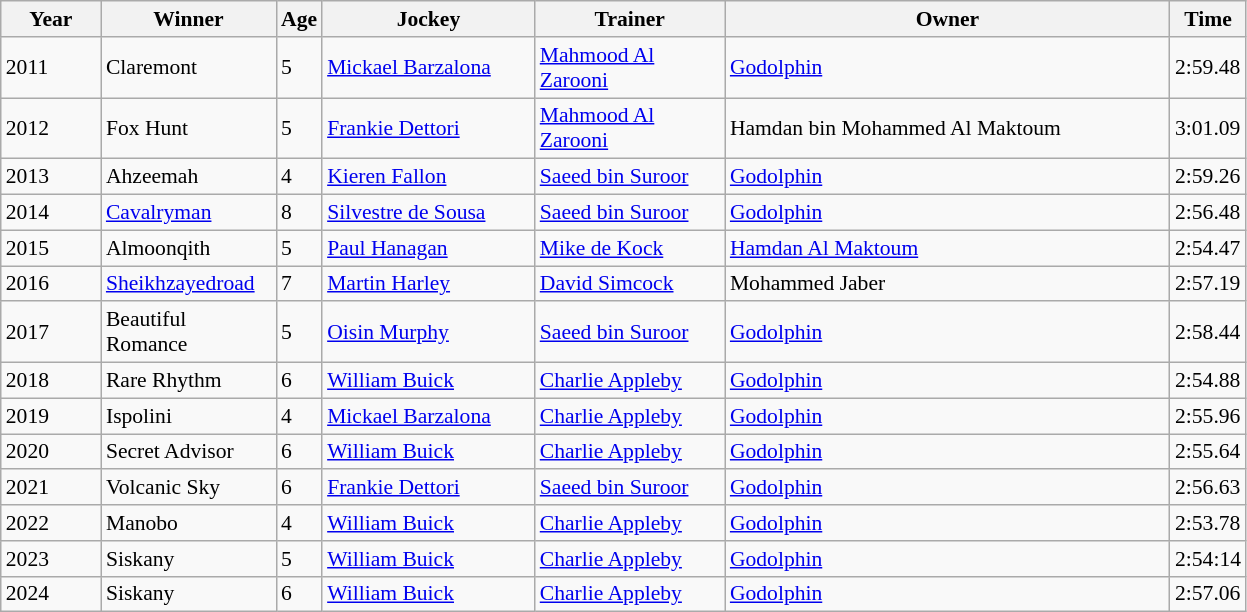<table class="wikitable sortable" style="font-size:90%">
<tr>
<th style="width:60px">Year<br></th>
<th style="width:110px">Winner<br></th>
<th>Age<br></th>
<th style="width:135px">Jockey<br></th>
<th style="width:120px">Trainer<br></th>
<th style="width:290px">Owner<br></th>
<th>Time<br></th>
</tr>
<tr>
<td>2011</td>
<td>Claremont</td>
<td>5</td>
<td><a href='#'>Mickael Barzalona</a></td>
<td><a href='#'>Mahmood Al Zarooni</a></td>
<td><a href='#'>Godolphin</a></td>
<td>2:59.48</td>
</tr>
<tr>
<td>2012</td>
<td>Fox Hunt</td>
<td>5</td>
<td><a href='#'>Frankie Dettori</a></td>
<td><a href='#'>Mahmood Al Zarooni</a></td>
<td>Hamdan bin Mohammed Al Maktoum</td>
<td>3:01.09</td>
</tr>
<tr>
<td>2013</td>
<td>Ahzeemah</td>
<td>4</td>
<td><a href='#'>Kieren Fallon</a></td>
<td><a href='#'>Saeed bin Suroor</a></td>
<td><a href='#'>Godolphin</a></td>
<td>2:59.26</td>
</tr>
<tr>
<td>2014</td>
<td><a href='#'>Cavalryman</a></td>
<td>8</td>
<td><a href='#'>Silvestre de Sousa</a></td>
<td><a href='#'>Saeed bin Suroor</a></td>
<td><a href='#'>Godolphin</a></td>
<td>2:56.48</td>
</tr>
<tr>
<td>2015</td>
<td>Almoonqith</td>
<td>5</td>
<td><a href='#'>Paul Hanagan</a></td>
<td><a href='#'>Mike de Kock</a></td>
<td><a href='#'>Hamdan Al Maktoum</a></td>
<td>2:54.47</td>
</tr>
<tr>
<td>2016</td>
<td><a href='#'>Sheikhzayedroad</a></td>
<td>7</td>
<td><a href='#'>Martin Harley</a></td>
<td><a href='#'>David Simcock</a></td>
<td>Mohammed Jaber</td>
<td>2:57.19</td>
</tr>
<tr>
<td>2017</td>
<td>Beautiful Romance</td>
<td>5</td>
<td><a href='#'>Oisin Murphy</a></td>
<td><a href='#'>Saeed bin Suroor</a></td>
<td><a href='#'>Godolphin</a></td>
<td>2:58.44</td>
</tr>
<tr>
<td>2018</td>
<td>Rare Rhythm</td>
<td>6</td>
<td><a href='#'>William Buick</a></td>
<td><a href='#'>Charlie Appleby</a></td>
<td><a href='#'>Godolphin</a></td>
<td>2:54.88</td>
</tr>
<tr>
<td>2019</td>
<td>Ispolini</td>
<td>4</td>
<td><a href='#'>Mickael Barzalona</a></td>
<td><a href='#'>Charlie Appleby</a></td>
<td><a href='#'>Godolphin</a></td>
<td>2:55.96</td>
</tr>
<tr>
<td>2020</td>
<td>Secret Advisor</td>
<td>6</td>
<td><a href='#'>William Buick</a></td>
<td><a href='#'>Charlie Appleby</a></td>
<td><a href='#'>Godolphin</a></td>
<td>2:55.64</td>
</tr>
<tr>
<td>2021</td>
<td>Volcanic Sky</td>
<td>6</td>
<td><a href='#'>Frankie Dettori</a></td>
<td><a href='#'>Saeed bin Suroor</a></td>
<td><a href='#'>Godolphin</a></td>
<td>2:56.63</td>
</tr>
<tr>
<td>2022</td>
<td>Manobo</td>
<td>4</td>
<td><a href='#'>William Buick</a></td>
<td><a href='#'>Charlie Appleby</a></td>
<td><a href='#'>Godolphin</a></td>
<td>2:53.78</td>
</tr>
<tr>
<td>2023</td>
<td>Siskany</td>
<td>5</td>
<td><a href='#'>William Buick</a></td>
<td><a href='#'>Charlie Appleby</a></td>
<td><a href='#'>Godolphin</a></td>
<td>2:54:14</td>
</tr>
<tr>
<td>2024</td>
<td>Siskany</td>
<td>6</td>
<td><a href='#'>William Buick</a></td>
<td><a href='#'>Charlie Appleby</a></td>
<td><a href='#'>Godolphin</a></td>
<td>2:57.06</td>
</tr>
</table>
